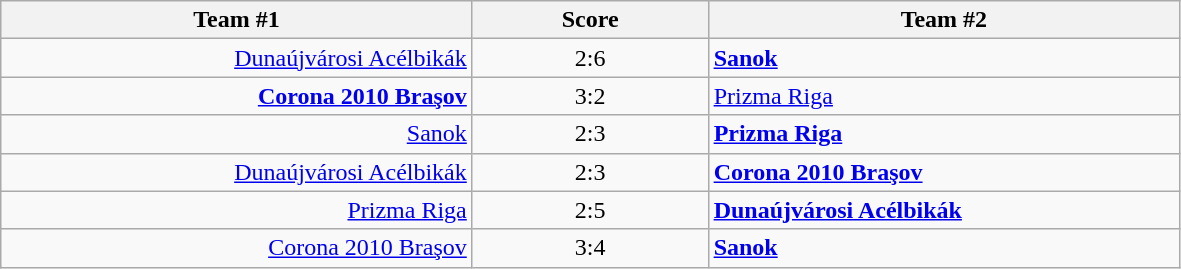<table class="wikitable" style="text-align: center;">
<tr>
<th width=22%>Team #1</th>
<th width=11%>Score</th>
<th width=22%>Team #2</th>
</tr>
<tr>
<td style="text-align: right;"><a href='#'>Dunaújvárosi Acélbikák</a> </td>
<td>2:6</td>
<td style="text-align: left;"> <strong><a href='#'>Sanok</a></strong></td>
</tr>
<tr>
<td style="text-align: right;"><strong><a href='#'>Corona 2010 Braşov</a></strong> </td>
<td>3:2</td>
<td style="text-align: left;"> <a href='#'>Prizma Riga</a></td>
</tr>
<tr>
<td style="text-align: right;"><a href='#'>Sanok</a> </td>
<td>2:3</td>
<td style="text-align: left;"> <strong><a href='#'>Prizma Riga</a></strong></td>
</tr>
<tr>
<td style="text-align: right;"><a href='#'>Dunaújvárosi Acélbikák</a> </td>
<td>2:3</td>
<td style="text-align: left;"> <strong><a href='#'>Corona 2010 Braşov</a></strong></td>
</tr>
<tr>
<td style="text-align: right;"><a href='#'>Prizma Riga</a> </td>
<td>2:5</td>
<td style="text-align: left;"> <strong><a href='#'>Dunaújvárosi Acélbikák</a></strong></td>
</tr>
<tr>
<td style="text-align: right;"><a href='#'>Corona 2010 Braşov</a> </td>
<td>3:4</td>
<td style="text-align: left;"> <strong><a href='#'>Sanok</a></strong></td>
</tr>
</table>
